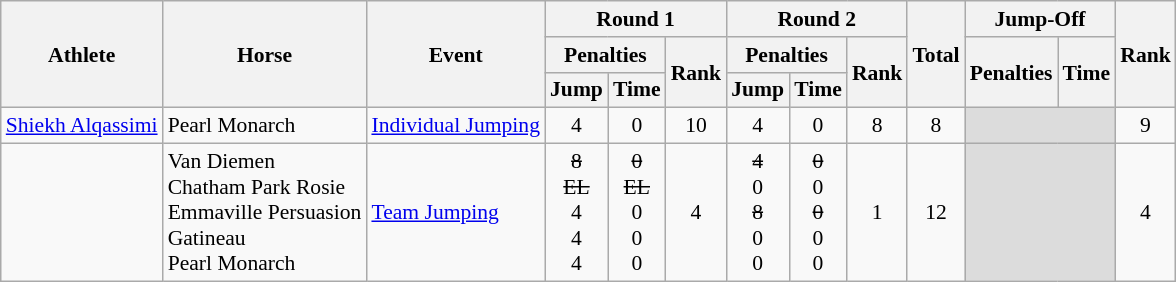<table class="wikitable" border="1" style="font-size:90%">
<tr>
<th rowspan=3>Athlete</th>
<th rowspan=3>Horse</th>
<th rowspan=3>Event</th>
<th colspan=3>Round 1</th>
<th colspan=3>Round 2</th>
<th rowspan=3>Total</th>
<th colspan=2>Jump-Off</th>
<th rowspan=3>Rank</th>
</tr>
<tr>
<th colspan=2>Penalties</th>
<th rowspan=2>Rank</th>
<th colspan=2>Penalties</th>
<th rowspan=2>Rank</th>
<th rowspan=2>Penalties</th>
<th rowspan=2>Time</th>
</tr>
<tr>
<th>Jump</th>
<th>Time</th>
<th>Jump</th>
<th>Time</th>
</tr>
<tr>
<td><a href='#'>Shiekh Alqassimi</a></td>
<td>Pearl Monarch</td>
<td><a href='#'>Individual Jumping</a></td>
<td align=center>4</td>
<td align=center>0</td>
<td align=center>10</td>
<td align=center>4</td>
<td align=center>0</td>
<td align=center>8</td>
<td align=center>8</td>
<td colspan=2 bgcolor=#DCDCDC></td>
<td align=center>9</td>
</tr>
<tr>
<td><br><br><br><br></td>
<td>Van Diemen<br>Chatham Park Rosie<br>Emmaville Persuasion<br>Gatineau<br>Pearl Monarch</td>
<td><a href='#'>Team Jumping</a></td>
<td align=center><s>8</s><br><s>EL</s><br>4<br>4<br>4</td>
<td align=center><s>0</s><br><s>EL</s><br>0<br>0<br>0</td>
<td align=center>4</td>
<td align=center><s>4</s><br>0<br><s>8</s><br>0<br>0</td>
<td align=center><s>0</s><br>0<br><s>0</s><br>0<br>0</td>
<td align=center>1</td>
<td align=center>12</td>
<td colspan=2 bgcolor=#DCDCDC></td>
<td align=center>4</td>
</tr>
</table>
